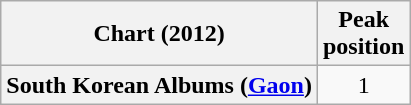<table class="wikitable plainrowheaders" style="text-align:center">
<tr>
<th scope="col">Chart (2012)</th>
<th scope="col">Peak<br>position</th>
</tr>
<tr>
<th scope="row">South Korean Albums (<a href='#'>Gaon</a>)</th>
<td>1</td>
</tr>
</table>
